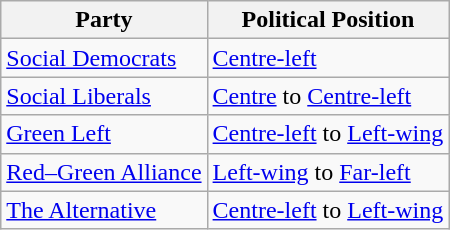<table class="wikitable mw-collapsible mw-collapsed">
<tr>
<th>Party</th>
<th>Political Position</th>
</tr>
<tr>
<td><a href='#'>Social Democrats</a></td>
<td><a href='#'>Centre-left</a></td>
</tr>
<tr>
<td><a href='#'>Social Liberals</a></td>
<td><a href='#'>Centre</a> to <a href='#'>Centre-left</a></td>
</tr>
<tr>
<td><a href='#'>Green Left</a></td>
<td><a href='#'>Centre-left</a> to <a href='#'>Left-wing</a></td>
</tr>
<tr>
<td><a href='#'>Red–Green Alliance</a></td>
<td><a href='#'>Left-wing</a> to <a href='#'>Far-left</a></td>
</tr>
<tr>
<td><a href='#'>The Alternative</a></td>
<td><a href='#'>Centre-left</a> to <a href='#'>Left-wing</a></td>
</tr>
</table>
